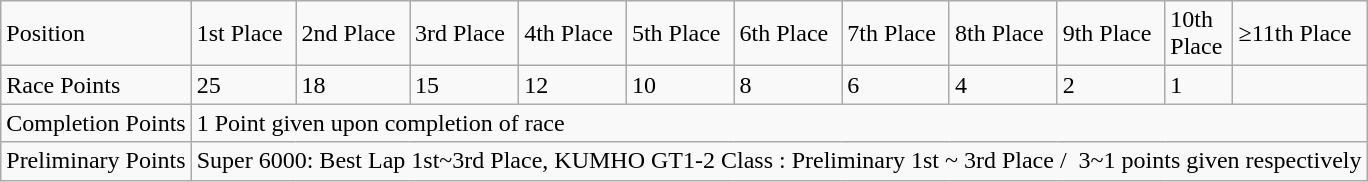<table class="wikitable">
<tr>
<td>Position</td>
<td>1st  Place</td>
<td>2nd  Place</td>
<td>3rd  Place</td>
<td>4th  Place</td>
<td>5th  Place</td>
<td>6th  Place</td>
<td>7th  Place</td>
<td>8th  Place</td>
<td>9th  Place</td>
<td>10th<br>Place</td>
<td>≥11th  Place</td>
</tr>
<tr>
<td>Race  Points</td>
<td>25</td>
<td>18</td>
<td>15</td>
<td>12</td>
<td>10</td>
<td>8</td>
<td>6</td>
<td>4</td>
<td>2</td>
<td>1</td>
<td></td>
</tr>
<tr>
<td>Completion  Points</td>
<td colspan="11">1  Point given upon completion of race</td>
</tr>
<tr>
<td>Preliminary  Points</td>
<td colspan="11">Super  6000: Best Lap 1st~3rd Place, KUMHO GT1-2 Class :  Preliminary 1st ~ 3rd Place /  3~1 points given respectively</td>
</tr>
</table>
